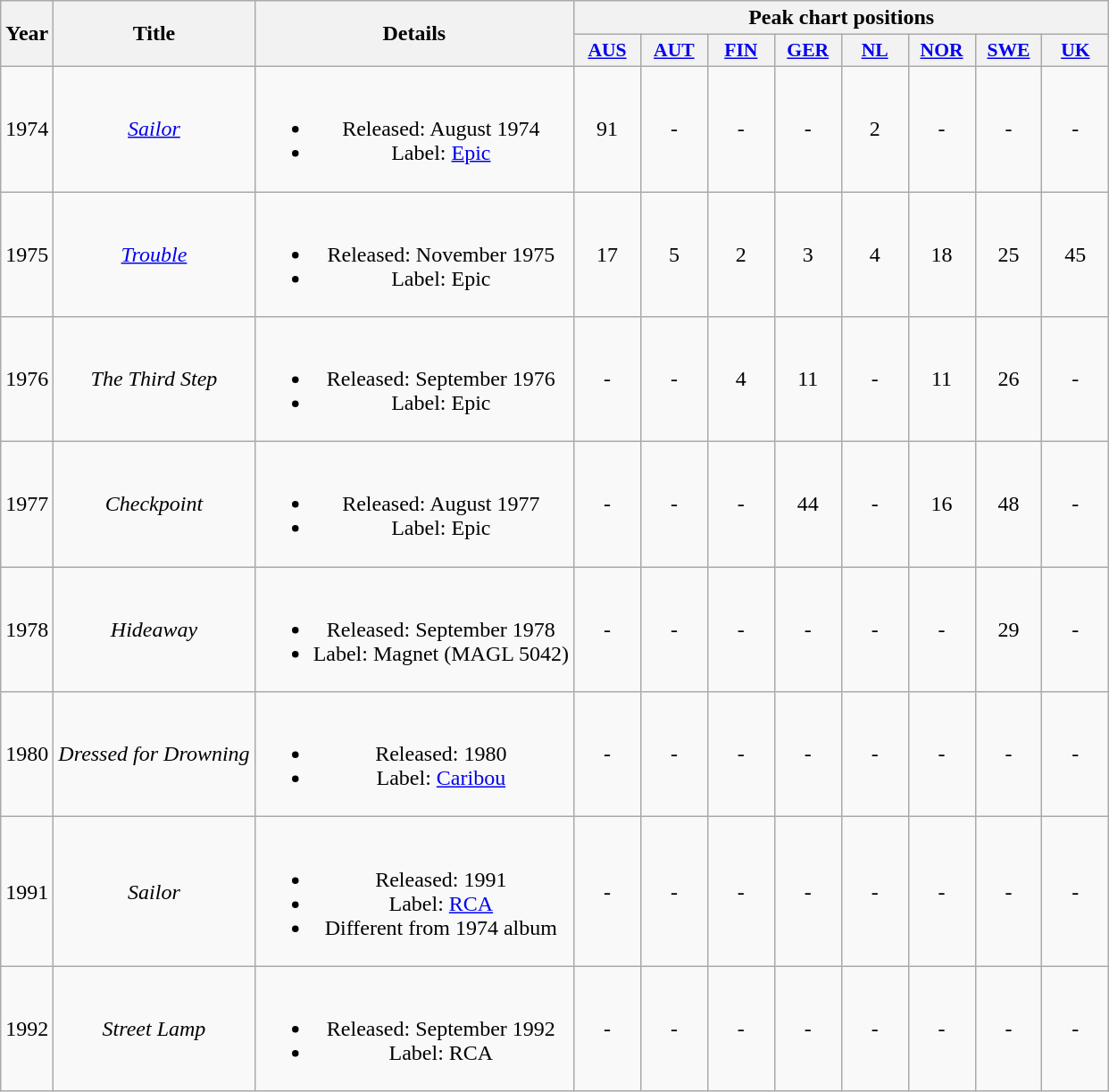<table class="wikitable" style="text-align:center;">
<tr>
<th rowspan="2" scope="col">Year</th>
<th rowspan="2" scope="col">Title</th>
<th rowspan="2" scope="col">Details</th>
<th colspan="8">Peak chart positions</th>
</tr>
<tr>
<th scope="col" style="width:3em;font-size:90%;"><a href='#'>AUS</a></th>
<th scope="col" style="width:3em;font-size:90%;"><a href='#'>AUT</a></th>
<th scope="col" style="width:3em;font-size:90%;"><a href='#'>FIN</a></th>
<th scope="col" style="width:3em;font-size:90%;"><a href='#'>GER</a></th>
<th scope="col" style="width:3em;font-size:90%;"><a href='#'>NL</a></th>
<th scope="col" style="width:3em;font-size:90%;"><a href='#'>NOR</a></th>
<th scope="col" style="width:3em;font-size:90%;"><a href='#'>SWE</a></th>
<th scope="col" style="width:3em;font-size:90%;"><a href='#'>UK</a></th>
</tr>
<tr>
<td>1974</td>
<td><em><a href='#'>Sailor</a></em></td>
<td><br><ul><li>Released: August 1974</li><li>Label: <a href='#'>Epic</a></li></ul></td>
<td>91</td>
<td>-</td>
<td style="text-align:center;">-</td>
<td>-</td>
<td>2</td>
<td>-</td>
<td>-</td>
<td>-</td>
</tr>
<tr>
<td>1975</td>
<td><em><a href='#'>Trouble</a></em></td>
<td><br><ul><li>Released: November 1975</li><li>Label: Epic</li></ul></td>
<td>17</td>
<td>5</td>
<td style="text-align:center;">2</td>
<td>3</td>
<td>4</td>
<td>18</td>
<td>25</td>
<td>45</td>
</tr>
<tr>
<td>1976</td>
<td><em>The Third Step</em></td>
<td><br><ul><li>Released: September 1976</li><li>Label: Epic</li></ul></td>
<td>-</td>
<td>-</td>
<td>4</td>
<td>11</td>
<td>-</td>
<td>11</td>
<td>26</td>
<td>-</td>
</tr>
<tr>
<td>1977</td>
<td><em>Checkpoint</em></td>
<td><br><ul><li>Released: August 1977</li><li>Label: Epic</li></ul></td>
<td>-</td>
<td>-</td>
<td>-</td>
<td>44</td>
<td>-</td>
<td>16</td>
<td>48</td>
<td>-</td>
</tr>
<tr>
<td>1978</td>
<td><em>Hideaway</em></td>
<td><br><ul><li>Released: September 1978</li><li>Label: Magnet (MAGL 5042)</li></ul></td>
<td>-</td>
<td>-</td>
<td>-</td>
<td>-</td>
<td>-</td>
<td>-</td>
<td>29</td>
<td>-</td>
</tr>
<tr>
<td>1980</td>
<td><em>Dressed for Drowning</em></td>
<td><br><ul><li>Released: 1980</li><li>Label: <a href='#'>Caribou</a></li></ul></td>
<td>-</td>
<td>-</td>
<td>-</td>
<td>-</td>
<td>-</td>
<td>-</td>
<td>-</td>
<td>-</td>
</tr>
<tr>
<td>1991</td>
<td><em>Sailor</em></td>
<td><br><ul><li>Released: 1991</li><li>Label: <a href='#'>RCA</a></li><li>Different from 1974 album</li></ul></td>
<td>-</td>
<td>-</td>
<td>-</td>
<td>-</td>
<td>-</td>
<td>-</td>
<td>-</td>
<td>-</td>
</tr>
<tr>
<td>1992</td>
<td><em>Street Lamp</em></td>
<td><br><ul><li>Released: September 1992</li><li>Label: RCA</li></ul></td>
<td>-</td>
<td>-</td>
<td>-</td>
<td>-</td>
<td>-</td>
<td>-</td>
<td>-</td>
<td>-</td>
</tr>
</table>
